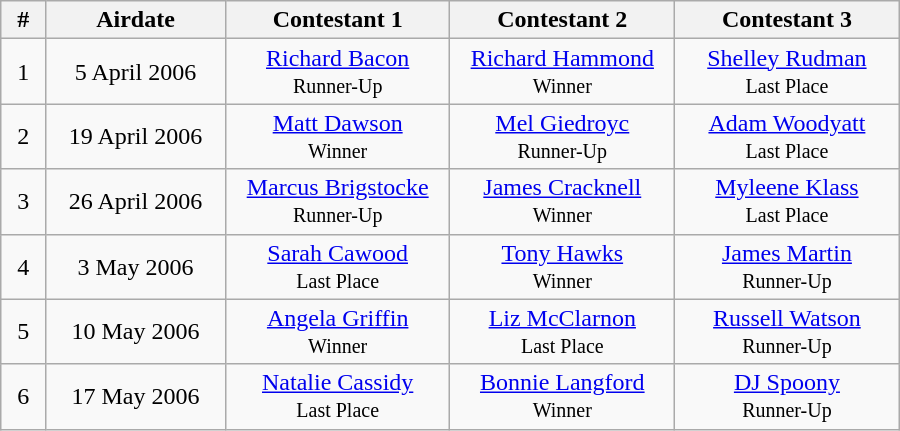<table class="wikitable" style="text-align:center; width:600px;">
<tr>
<th width="5%">#</th>
<th width="20%">Airdate</th>
<th width="25%">Contestant 1</th>
<th width="25%">Contestant 2</th>
<th width="25%">Contestant 3</th>
</tr>
<tr>
<td>1</td>
<td>5 April 2006</td>
<td><a href='#'>Richard Bacon</a><br><small>Runner-Up</small></td>
<td><a href='#'>Richard Hammond</a><br><small>Winner</small></td>
<td><a href='#'>Shelley Rudman</a><br><small>Last Place</small></td>
</tr>
<tr>
<td>2</td>
<td>19 April 2006</td>
<td><a href='#'>Matt Dawson</a><br><small>Winner</small></td>
<td><a href='#'>Mel Giedroyc</a><br><small>Runner-Up</small></td>
<td><a href='#'>Adam Woodyatt</a><br><small>Last Place</small></td>
</tr>
<tr>
<td>3</td>
<td>26 April 2006</td>
<td><a href='#'>Marcus Brigstocke</a><br><small>Runner-Up</small></td>
<td><a href='#'>James Cracknell</a><br><small>Winner</small></td>
<td><a href='#'>Myleene Klass</a><br><small>Last Place</small></td>
</tr>
<tr>
<td>4</td>
<td>3 May 2006</td>
<td><a href='#'>Sarah Cawood</a><br><small>Last Place</small></td>
<td><a href='#'>Tony Hawks</a><br><small>Winner</small></td>
<td><a href='#'>James Martin</a><br><small>Runner-Up</small></td>
</tr>
<tr>
<td>5</td>
<td>10 May 2006</td>
<td><a href='#'>Angela Griffin</a><br><small>Winner</small></td>
<td><a href='#'>Liz McClarnon</a><br><small>Last Place</small></td>
<td><a href='#'>Russell Watson</a><br><small>Runner-Up</small></td>
</tr>
<tr>
<td>6</td>
<td>17 May 2006</td>
<td><a href='#'>Natalie Cassidy</a><br><small>Last Place</small></td>
<td><a href='#'>Bonnie Langford</a><br><small>Winner</small></td>
<td><a href='#'>DJ Spoony</a><br><small>Runner-Up</small></td>
</tr>
</table>
